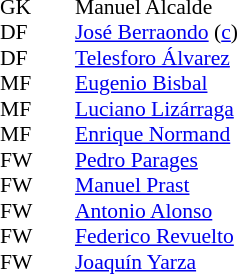<table cellspacing="0" cellpadding="0" style="font-size:90%; margin:0.2em auto;">
<tr>
<th width="25"></th>
<th width="25"></th>
</tr>
<tr>
<td>GK</td>
<td></td>
<td> Manuel Alcalde</td>
</tr>
<tr>
<td>DF</td>
<td></td>
<td> <a href='#'>José Berraondo</a> (<a href='#'>c</a>)</td>
</tr>
<tr>
<td>DF</td>
<td></td>
<td> <a href='#'>Telesforo Álvarez</a></td>
</tr>
<tr>
<td>MF</td>
<td></td>
<td> <a href='#'>Eugenio Bisbal</a></td>
</tr>
<tr>
<td>MF</td>
<td></td>
<td> <a href='#'>Luciano Lizárraga</a></td>
</tr>
<tr>
<td>MF</td>
<td></td>
<td> <a href='#'>Enrique Normand</a></td>
</tr>
<tr>
<td>FW</td>
<td></td>
<td> <a href='#'>Pedro Parages</a></td>
</tr>
<tr>
<td>FW</td>
<td></td>
<td> <a href='#'>Manuel Prast</a></td>
</tr>
<tr>
<td>FW</td>
<td></td>
<td> <a href='#'>Antonio Alonso</a></td>
</tr>
<tr>
<td>FW</td>
<td></td>
<td> <a href='#'>Federico Revuelto</a></td>
</tr>
<tr>
<td>FW</td>
<td></td>
<td> <a href='#'>Joaquín Yarza</a></td>
</tr>
</table>
